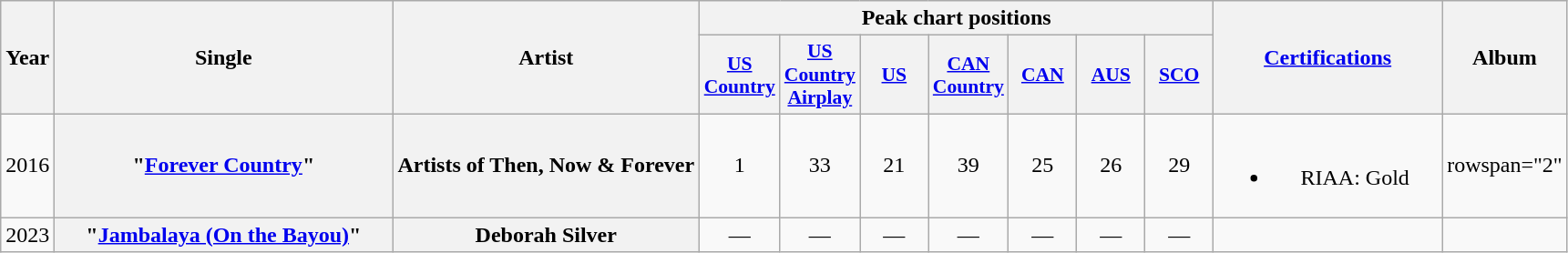<table class="wikitable plainrowheaders" style="text-align:center;">
<tr>
<th rowspan="2">Year</th>
<th rowspan="2" style="width:15em;">Single</th>
<th rowspan="2">Artist</th>
<th colspan="7">Peak chart positions</th>
<th rowspan="2" style="width:10em;"><a href='#'>Certifications</a></th>
<th rowspan="2">Album</th>
</tr>
<tr>
<th scope="col" style="width:3em;font-size:90%;"><a href='#'>US Country</a></th>
<th scope="col" style="width:3em;font-size:90%;"><a href='#'>US Country Airplay</a></th>
<th scope="col" style="width:3em;font-size:90%;"><a href='#'>US</a></th>
<th scope="col" style="width:3em;font-size:90%;"><a href='#'>CAN Country</a></th>
<th scope="col" style="width:3em;font-size:90%;"><a href='#'>CAN</a></th>
<th scope="col" style="width:3em;font-size:90%;"><a href='#'>AUS</a></th>
<th scope="col" style="width:3em;font-size:90%;"><a href='#'>SCO</a></th>
</tr>
<tr>
<td>2016</td>
<th scope="row">"<a href='#'>Forever Country</a>"</th>
<th scope="row">Artists of Then, Now & Forever</th>
<td>1</td>
<td>33</td>
<td>21</td>
<td>39</td>
<td>25</td>
<td>26</td>
<td>29</td>
<td><br><ul><li>RIAA: Gold</li></ul></td>
<td>rowspan="2" </td>
</tr>
<tr>
<td>2023</td>
<th scope="row">"<a href='#'>Jambalaya (On the Bayou)</a>"</th>
<th scope="row">Deborah Silver</th>
<td>—</td>
<td>—</td>
<td>—</td>
<td>—</td>
<td>—</td>
<td>—</td>
<td>—</td>
<td></td>
</tr>
</table>
